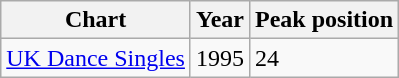<table class="wikitable">
<tr>
<th>Chart</th>
<th>Year</th>
<th>Peak position</th>
</tr>
<tr>
<td><a href='#'>UK Dance Singles</a></td>
<td>1995</td>
<td><div>24</div></td>
</tr>
</table>
